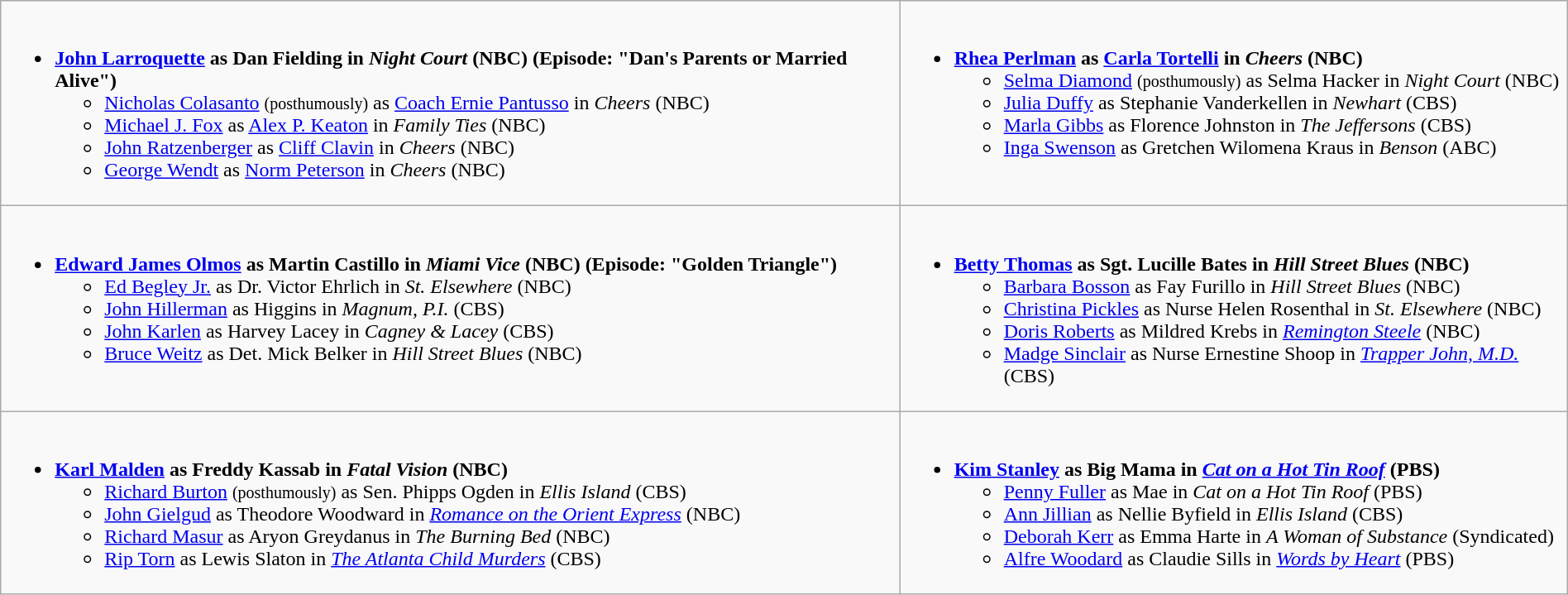<table class=wikitable width="100%">
<tr>
<td style="vertical-align:top;"><br><ul><li><strong><a href='#'>John Larroquette</a> as Dan Fielding in <em>Night Court</em> (NBC) (Episode: "Dan's Parents or Married Alive")</strong><ul><li><a href='#'>Nicholas Colasanto</a> <small>(posthumously)</small> as <a href='#'>Coach Ernie Pantusso</a> in <em>Cheers</em> (NBC)</li><li><a href='#'>Michael J. Fox</a> as <a href='#'>Alex P. Keaton</a> in <em>Family Ties</em> (NBC)</li><li><a href='#'>John Ratzenberger</a> as <a href='#'>Cliff Clavin</a> in <em>Cheers</em> (NBC)</li><li><a href='#'>George Wendt</a> as <a href='#'>Norm Peterson</a> in <em>Cheers</em> (NBC)</li></ul></li></ul></td>
<td style="vertical-align:top;"><br><ul><li><strong><a href='#'>Rhea Perlman</a> as <a href='#'>Carla Tortelli</a> in <em>Cheers</em> (NBC)</strong><ul><li><a href='#'>Selma Diamond</a> <small>(posthumously)</small> as Selma Hacker in <em>Night Court</em> (NBC)</li><li><a href='#'>Julia Duffy</a> as Stephanie Vanderkellen in <em>Newhart</em> (CBS)</li><li><a href='#'>Marla Gibbs</a> as Florence Johnston in <em>The Jeffersons</em> (CBS)</li><li><a href='#'>Inga Swenson</a> as Gretchen Wilomena Kraus in <em>Benson</em> (ABC)</li></ul></li></ul></td>
</tr>
<tr>
<td style="vertical-align:top;"><br><ul><li><strong><a href='#'>Edward James Olmos</a> as Martin Castillo in <em>Miami Vice</em> (NBC) (Episode: "Golden Triangle")</strong><ul><li><a href='#'>Ed Begley Jr.</a> as Dr. Victor Ehrlich in <em>St. Elsewhere</em> (NBC)</li><li><a href='#'>John Hillerman</a> as Higgins in <em>Magnum, P.I.</em> (CBS)</li><li><a href='#'>John Karlen</a> as Harvey Lacey in <em>Cagney & Lacey</em> (CBS)</li><li><a href='#'>Bruce Weitz</a> as Det. Mick Belker in <em>Hill Street Blues</em> (NBC)</li></ul></li></ul></td>
<td style="vertical-align:top;"><br><ul><li><strong><a href='#'>Betty Thomas</a> as Sgt. Lucille Bates in <em>Hill Street Blues</em> (NBC)</strong><ul><li><a href='#'>Barbara Bosson</a> as Fay Furillo in <em>Hill Street Blues</em> (NBC)</li><li><a href='#'>Christina Pickles</a> as Nurse Helen Rosenthal in <em>St. Elsewhere</em> (NBC)</li><li><a href='#'>Doris Roberts</a> as Mildred Krebs in <em><a href='#'>Remington Steele</a></em> (NBC)</li><li><a href='#'>Madge Sinclair</a> as Nurse Ernestine Shoop in <em><a href='#'>Trapper John, M.D.</a></em> (CBS)</li></ul></li></ul></td>
</tr>
<tr>
<td style="vertical-align:top;"><br><ul><li><strong><a href='#'>Karl Malden</a> as Freddy Kassab in <em>Fatal Vision</em> (NBC)</strong><ul><li><a href='#'>Richard Burton</a> <small>(posthumously)</small> as Sen. Phipps Ogden in <em>Ellis Island</em> (CBS)</li><li><a href='#'>John Gielgud</a> as Theodore Woodward in <em><a href='#'>Romance on the Orient Express</a></em> (NBC)</li><li><a href='#'>Richard Masur</a> as Aryon Greydanus in <em>The Burning Bed</em> (NBC)</li><li><a href='#'>Rip Torn</a> as Lewis Slaton in <em><a href='#'>The Atlanta Child Murders</a></em> (CBS)</li></ul></li></ul></td>
<td style="vertical-align:top;"><br><ul><li><strong><a href='#'>Kim Stanley</a> as Big Mama in <em><a href='#'>Cat on a Hot Tin Roof</a></em> (PBS)</strong><ul><li><a href='#'>Penny Fuller</a> as Mae in <em>Cat on a Hot Tin Roof</em> (PBS)</li><li><a href='#'>Ann Jillian</a> as Nellie Byfield in <em>Ellis Island</em> (CBS)</li><li><a href='#'>Deborah Kerr</a> as Emma Harte in <em>A Woman of Substance</em> (Syndicated)</li><li><a href='#'>Alfre Woodard</a> as Claudie Sills in <em><a href='#'>Words by Heart</a></em> (PBS)</li></ul></li></ul></td>
</tr>
</table>
